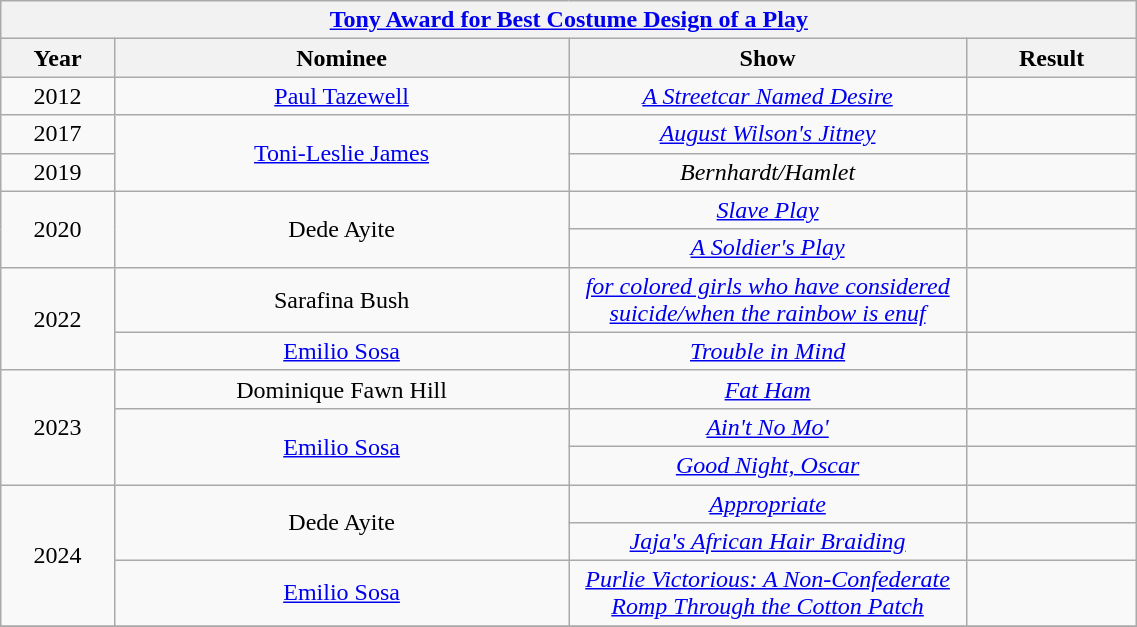<table class="wikitable" width="60%" style="text-align: center">
<tr>
<th colspan="4"><a href='#'>Tony Award for Best Costume Design of a Play</a></th>
</tr>
<tr>
<th style="width:10%;">Year</th>
<th style="width:40%;">Nominee</th>
<th style="width:35%;">Show</th>
<th style="width:15%;">Result</th>
</tr>
<tr>
<td>2012</td>
<td><a href='#'>Paul Tazewell</a></td>
<td><em><a href='#'>A Streetcar Named Desire</a></em></td>
<td></td>
</tr>
<tr>
<td>2017</td>
<td rowspan="2"><a href='#'>Toni-Leslie James</a></td>
<td><em><a href='#'>August Wilson's Jitney</a></em></td>
<td></td>
</tr>
<tr>
<td>2019</td>
<td><em>Bernhardt/Hamlet</em></td>
<td></td>
</tr>
<tr>
<td rowspan="2">2020</td>
<td rowspan="2">Dede Ayite</td>
<td><em><a href='#'>Slave Play</a></em></td>
<td></td>
</tr>
<tr>
<td><em><a href='#'>A Soldier's Play</a></em></td>
<td></td>
</tr>
<tr>
<td rowspan="2">2022</td>
<td>Sarafina Bush</td>
<td><em><a href='#'>for colored girls who have considered suicide/when the rainbow is enuf</a></em></td>
<td></td>
</tr>
<tr>
<td><a href='#'>Emilio Sosa</a></td>
<td><em><a href='#'>Trouble in Mind</a></em></td>
<td></td>
</tr>
<tr>
<td rowspan="3">2023</td>
<td>Dominique Fawn Hill</td>
<td><em><a href='#'>Fat Ham</a></em></td>
<td></td>
</tr>
<tr>
<td rowspan="2"><a href='#'>Emilio Sosa</a></td>
<td><em><a href='#'>Ain't No Mo'</a></em></td>
<td></td>
</tr>
<tr>
<td><em><a href='#'>Good Night, Oscar</a></em></td>
<td></td>
</tr>
<tr>
<td rowspan="3">2024</td>
<td rowspan="2">Dede Ayite</td>
<td><em><a href='#'>Appropriate</a></em></td>
<td></td>
</tr>
<tr>
<td><em><a href='#'>Jaja's African Hair Braiding</a></em></td>
<td></td>
</tr>
<tr>
<td><a href='#'>Emilio Sosa</a></td>
<td><em><a href='#'>Purlie Victorious: A Non-Confederate Romp Through the Cotton Patch</a></em></td>
<td></td>
</tr>
<tr>
</tr>
</table>
